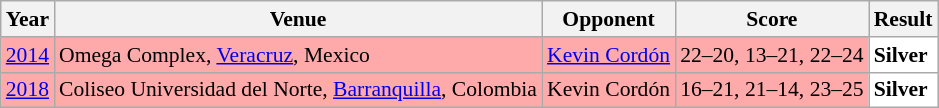<table class="sortable wikitable" style="font-size: 90%;">
<tr>
<th>Year</th>
<th>Venue</th>
<th>Opponent</th>
<th>Score</th>
<th>Result</th>
</tr>
<tr style="background:#FFAAAA">
<td align="center"><a href='#'>2014</a></td>
<td align="left">Omega Complex, <a href='#'>Veracruz</a>, Mexico</td>
<td align="left"> <a href='#'>Kevin Cordón</a></td>
<td align="left">22–20, 13–21, 22–24</td>
<td style="text-align:left; background:white"> <strong>Silver</strong></td>
</tr>
<tr style="background:#FFAAAA">
<td align="center"><a href='#'>2018</a></td>
<td align="left">Coliseo Universidad del Norte, <a href='#'>Barranquilla</a>, Colombia</td>
<td align="left"> Kevin Cordón</td>
<td align="left">16–21, 21–14, 23–25</td>
<td style="text-align:left; background:white"> <strong>Silver</strong></td>
</tr>
</table>
